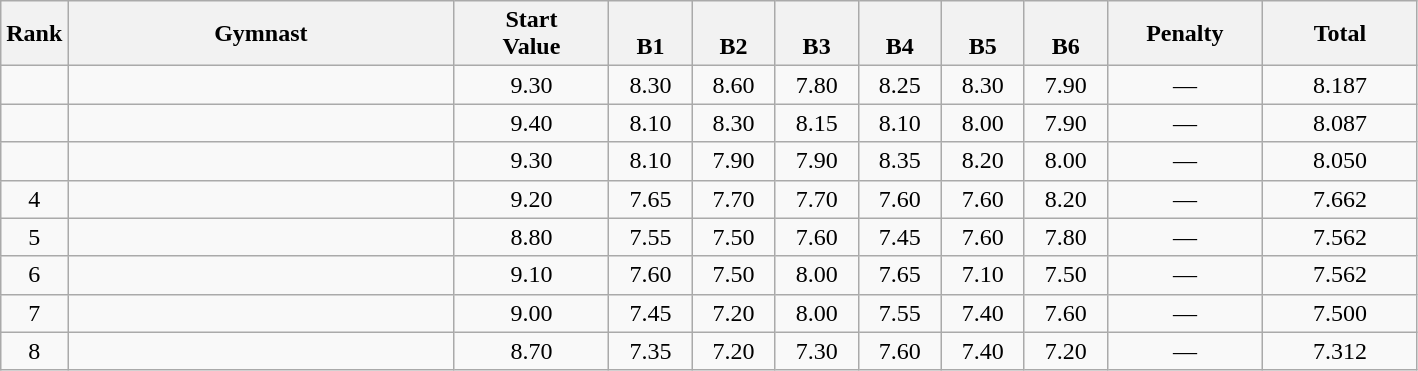<table class="wikitable" style="text-align:center">
<tr>
<th>Rank</th>
<th width=250>Gymnast</th>
<th style="width:6em">Start<br>Value</th>
<th style="vertical-align:bottom; width:3em">B1</th>
<th style="vertical-align:bottom; width:3em">B2</th>
<th style="vertical-align:bottom; width:3em">B3</th>
<th style="vertical-align:bottom; width:3em">B4</th>
<th style="vertical-align:bottom; width:3em">B5</th>
<th style="vertical-align:bottom; width:3em">B6</th>
<th style="width:6em">Penalty</th>
<th style="width:6em">Total</th>
</tr>
<tr>
<td></td>
<td align=left></td>
<td>9.30</td>
<td>8.30</td>
<td>8.60</td>
<td>7.80</td>
<td>8.25</td>
<td>8.30</td>
<td>7.90</td>
<td>—</td>
<td>8.187</td>
</tr>
<tr>
<td></td>
<td align=left></td>
<td>9.40</td>
<td>8.10</td>
<td>8.30</td>
<td>8.15</td>
<td>8.10</td>
<td>8.00</td>
<td>7.90</td>
<td>—</td>
<td>8.087</td>
</tr>
<tr>
<td></td>
<td align=left></td>
<td>9.30</td>
<td>8.10</td>
<td>7.90</td>
<td>7.90</td>
<td>8.35</td>
<td>8.20</td>
<td>8.00</td>
<td>—</td>
<td>8.050</td>
</tr>
<tr>
<td>4</td>
<td align=left></td>
<td>9.20</td>
<td>7.65</td>
<td>7.70</td>
<td>7.70</td>
<td>7.60</td>
<td>7.60</td>
<td>8.20</td>
<td>—</td>
<td>7.662</td>
</tr>
<tr>
<td>5</td>
<td align=left></td>
<td>8.80</td>
<td>7.55</td>
<td>7.50</td>
<td>7.60</td>
<td>7.45</td>
<td>7.60</td>
<td>7.80</td>
<td>—</td>
<td>7.562</td>
</tr>
<tr>
<td>6</td>
<td align=left></td>
<td>9.10</td>
<td>7.60</td>
<td>7.50</td>
<td>8.00</td>
<td>7.65</td>
<td>7.10</td>
<td>7.50</td>
<td>—</td>
<td>7.562</td>
</tr>
<tr>
<td>7</td>
<td align=left></td>
<td>9.00</td>
<td>7.45</td>
<td>7.20</td>
<td>8.00</td>
<td>7.55</td>
<td>7.40</td>
<td>7.60</td>
<td>—</td>
<td>7.500</td>
</tr>
<tr>
<td>8</td>
<td align=left></td>
<td>8.70</td>
<td>7.35</td>
<td>7.20</td>
<td>7.30</td>
<td>7.60</td>
<td>7.40</td>
<td>7.20</td>
<td>—</td>
<td>7.312</td>
</tr>
</table>
